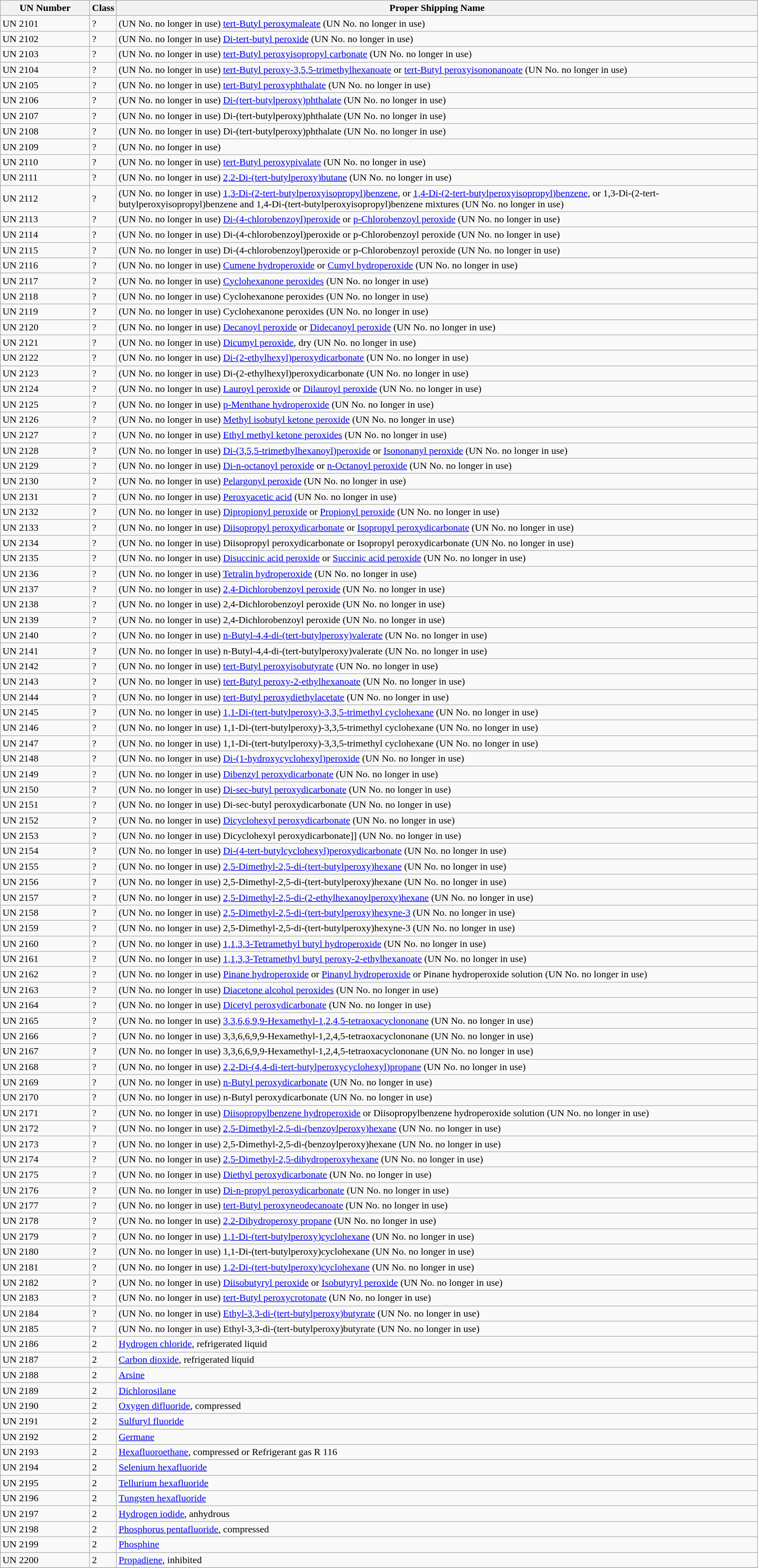<table class="wikitable">
<tr>
<th width="140px">UN Number</th>
<th>Class</th>
<th>Proper Shipping Name</th>
</tr>
<tr>
<td>UN 2101</td>
<td>?</td>
<td>(UN No. no longer in use) <a href='#'>tert-Butyl peroxymaleate</a> (UN No. no longer in use)</td>
</tr>
<tr>
<td>UN 2102</td>
<td>?</td>
<td>(UN No. no longer in use) <a href='#'>Di-tert-butyl peroxide</a> (UN No. no longer in use)</td>
</tr>
<tr>
<td>UN 2103</td>
<td>?</td>
<td>(UN No. no longer in use) <a href='#'>tert-Butyl peroxyisopropyl carbonate</a> (UN No. no longer in use)</td>
</tr>
<tr>
<td>UN 2104</td>
<td>?</td>
<td>(UN No. no longer in use) <a href='#'>tert-Butyl peroxy-3,5,5-trimethylhexanoate</a> or <a href='#'>tert-Butyl peroxyisononanoate</a> (UN No. no longer in use)</td>
</tr>
<tr>
<td>UN 2105</td>
<td>?</td>
<td>(UN No. no longer in use) <a href='#'>tert-Butyl peroxyphthalate</a> (UN No. no longer in use)</td>
</tr>
<tr>
<td>UN 2106</td>
<td>?</td>
<td>(UN No. no longer in use) <a href='#'>Di-(tert-butylperoxy)phthalate</a> (UN No. no longer in use)</td>
</tr>
<tr>
<td>UN 2107</td>
<td>?</td>
<td>(UN No. no longer in use) Di-(tert-butylperoxy)phthalate (UN No. no longer in use)</td>
</tr>
<tr>
<td>UN 2108</td>
<td>?</td>
<td>(UN No. no longer in use) Di-(tert-butylperoxy)phthalate (UN No. no longer in use)</td>
</tr>
<tr>
<td>UN 2109</td>
<td>?</td>
<td>(UN No. no longer in use)</td>
</tr>
<tr>
<td>UN 2110</td>
<td>?</td>
<td>(UN No. no longer in use) <a href='#'>tert-Butyl peroxypivalate</a> (UN No. no longer in use)</td>
</tr>
<tr>
<td>UN 2111</td>
<td>?</td>
<td>(UN No. no longer in use) <a href='#'>2,2-Di-(tert-butylperoxy)butane</a> (UN No. no longer in use)</td>
</tr>
<tr>
<td>UN 2112</td>
<td>?</td>
<td>(UN No. no longer in use) <a href='#'>1,3-Di-(2-tert-butylperoxyisopropyl)benzene</a>, or <a href='#'>1,4-Di-(2-tert-butylperoxyisopropyl)benzene</a>, or 1,3-Di-(2-tert-butylperoxyisopropyl)benzene and 1,4-Di-(tert-butylperoxyisopropyl)benzene mixtures (UN No. no longer in use)</td>
</tr>
<tr>
<td>UN 2113</td>
<td>?</td>
<td>(UN No. no longer in use) <a href='#'>Di-(4-chlorobenzoyl)peroxide</a> or <a href='#'>p-Chlorobenzoyl peroxide</a> (UN No. no longer in use)</td>
</tr>
<tr>
<td>UN 2114</td>
<td>?</td>
<td>(UN No. no longer in use) Di-(4-chlorobenzoyl)peroxide or p-Chlorobenzoyl peroxide (UN No. no longer in use)</td>
</tr>
<tr>
<td>UN 2115</td>
<td>?</td>
<td>(UN No. no longer in use) Di-(4-chlorobenzoyl)peroxide or p-Chlorobenzoyl peroxide (UN No. no longer in use)</td>
</tr>
<tr>
<td>UN 2116</td>
<td>?</td>
<td>(UN No. no longer in use) <a href='#'>Cumene hydroperoxide</a> or <a href='#'>Cumyl hydroperoxide</a> (UN No. no longer in use)</td>
</tr>
<tr>
<td>UN 2117</td>
<td>?</td>
<td>(UN No. no longer in use) <a href='#'>Cyclohexanone peroxides</a> (UN No. no longer in use)</td>
</tr>
<tr>
<td>UN 2118</td>
<td>?</td>
<td>(UN No. no longer in use) Cyclohexanone peroxides (UN No. no longer in use)</td>
</tr>
<tr>
<td>UN 2119</td>
<td>?</td>
<td>(UN No. no longer in use) Cyclohexanone peroxides (UN No. no longer in use)</td>
</tr>
<tr>
<td>UN 2120</td>
<td>?</td>
<td>(UN No. no longer in use) <a href='#'>Decanoyl peroxide</a> or <a href='#'>Didecanoyl peroxide</a> (UN No. no longer in use)</td>
</tr>
<tr>
<td>UN 2121</td>
<td>?</td>
<td>(UN No. no longer in use) <a href='#'>Dicumyl peroxide</a>, dry (UN No. no longer in use)</td>
</tr>
<tr>
<td>UN 2122</td>
<td>?</td>
<td>(UN No. no longer in use) <a href='#'>Di-(2-ethylhexyl)peroxydicarbonate</a> (UN No. no longer in use)</td>
</tr>
<tr>
<td>UN 2123</td>
<td>?</td>
<td>(UN No. no longer in use) Di-(2-ethylhexyl)peroxydicarbonate (UN No. no longer in use)</td>
</tr>
<tr>
<td>UN 2124</td>
<td>?</td>
<td>(UN No. no longer in use) <a href='#'>Lauroyl peroxide</a> or <a href='#'>Dilauroyl peroxide</a> (UN No. no longer in use)</td>
</tr>
<tr>
<td>UN 2125</td>
<td>?</td>
<td>(UN No. no longer in use) <a href='#'>p-Menthane hydroperoxide</a> (UN No. no longer in use)</td>
</tr>
<tr>
<td>UN 2126</td>
<td>?</td>
<td>(UN No. no longer in use) <a href='#'>Methyl isobutyl ketone peroxide</a> (UN No. no longer in use)</td>
</tr>
<tr>
<td>UN 2127</td>
<td>?</td>
<td>(UN No. no longer in use) <a href='#'>Ethyl methyl ketone peroxides</a> (UN No. no longer in use)</td>
</tr>
<tr>
<td>UN 2128</td>
<td>?</td>
<td>(UN No. no longer in use) <a href='#'>Di-(3,5,5-trimethylhexanoyl)peroxide</a> or <a href='#'>Isononanyl peroxide</a> (UN No. no longer in use)</td>
</tr>
<tr>
<td>UN 2129</td>
<td>?</td>
<td>(UN No. no longer in use) <a href='#'>Di-n-octanoyl peroxide</a> or <a href='#'>n-Octanoyl peroxide</a> (UN No. no longer in use)</td>
</tr>
<tr>
<td>UN 2130</td>
<td>?</td>
<td>(UN No. no longer in use) <a href='#'>Pelargonyl peroxide</a> (UN No. no longer in use)</td>
</tr>
<tr>
<td>UN 2131</td>
<td>?</td>
<td>(UN No. no longer in use) <a href='#'>Peroxyacetic acid</a> (UN No. no longer in use)</td>
</tr>
<tr>
<td>UN 2132</td>
<td>?</td>
<td>(UN No. no longer in use) <a href='#'>Dipropionyl peroxide</a> or <a href='#'>Propionyl peroxide</a> (UN No. no longer in use)</td>
</tr>
<tr>
<td>UN 2133</td>
<td>?</td>
<td>(UN No. no longer in use) <a href='#'>Diisopropyl peroxydicarbonate</a> or <a href='#'>Isopropyl peroxydicarbonate</a> (UN No. no longer in use)</td>
</tr>
<tr>
<td>UN 2134</td>
<td>?</td>
<td>(UN No. no longer in use) Diisopropyl peroxydicarbonate or Isopropyl peroxydicarbonate (UN No. no longer in use)</td>
</tr>
<tr>
<td>UN 2135</td>
<td>?</td>
<td>(UN No. no longer in use) <a href='#'>Disuccinic acid peroxide</a> or <a href='#'>Succinic acid peroxide</a> (UN No. no longer in use)</td>
</tr>
<tr>
<td>UN 2136</td>
<td>?</td>
<td>(UN No. no longer in use) <a href='#'>Tetralin hydroperoxide</a> (UN No. no longer in use)</td>
</tr>
<tr>
<td>UN 2137</td>
<td>?</td>
<td>(UN No. no longer in use) <a href='#'>2,4-Dichlorobenzoyl peroxide</a> (UN No. no longer in use)</td>
</tr>
<tr>
<td>UN 2138</td>
<td>?</td>
<td>(UN No. no longer in use) 2,4-Dichlorobenzoyl peroxide (UN No. no longer in use)</td>
</tr>
<tr>
<td>UN 2139</td>
<td>?</td>
<td>(UN No. no longer in use) 2,4-Dichlorobenzoyl peroxide (UN No. no longer in use)</td>
</tr>
<tr>
<td>UN 2140</td>
<td>?</td>
<td>(UN No. no longer in use) <a href='#'>n-Butyl-4,4-di-(tert-butylperoxy)valerate</a> (UN No. no longer in use)</td>
</tr>
<tr>
<td>UN 2141</td>
<td>?</td>
<td>(UN No. no longer in use) n-Butyl-4,4-di-(tert-butylperoxy)valerate (UN No. no longer in use)</td>
</tr>
<tr>
<td>UN 2142</td>
<td>?</td>
<td>(UN No. no longer in use) <a href='#'>tert-Butyl peroxyisobutyrate</a> (UN No. no longer in use)</td>
</tr>
<tr>
<td>UN 2143</td>
<td>?</td>
<td>(UN No. no longer in use) <a href='#'>tert-Butyl peroxy-2-ethylhexanoate</a> (UN No. no longer in use)</td>
</tr>
<tr>
<td>UN 2144</td>
<td>?</td>
<td>(UN No. no longer in use) <a href='#'>tert-Butyl peroxydiethylacetate</a> (UN No. no longer in use)</td>
</tr>
<tr>
<td>UN 2145</td>
<td>?</td>
<td>(UN No. no longer in use) <a href='#'>1,1-Di-(tert-butylperoxy)-3,3,5-trimethyl cyclohexane</a> (UN No. no longer in use)</td>
</tr>
<tr>
<td>UN 2146</td>
<td>?</td>
<td>(UN No. no longer in use) 1,1-Di-(tert-butylperoxy)-3,3,5-trimethyl cyclohexane (UN No. no longer in use)</td>
</tr>
<tr>
<td>UN 2147</td>
<td>?</td>
<td>(UN No. no longer in use) 1,1-Di-(tert-butylperoxy)-3,3,5-trimethyl cyclohexane (UN No. no longer in use)</td>
</tr>
<tr>
<td>UN 2148</td>
<td>?</td>
<td>(UN No. no longer in use) <a href='#'>Di-(1-hydroxycyclohexyl)peroxide</a> (UN No. no longer in use)</td>
</tr>
<tr>
<td>UN 2149</td>
<td>?</td>
<td>(UN No. no longer in use) <a href='#'>Dibenzyl peroxydicarbonate</a> (UN No. no longer in use)</td>
</tr>
<tr>
<td>UN 2150</td>
<td>?</td>
<td>(UN No. no longer in use) <a href='#'>Di-sec-butyl peroxydicarbonate</a> (UN No. no longer in use)</td>
</tr>
<tr>
<td>UN 2151</td>
<td>?</td>
<td>(UN No. no longer in use) Di-sec-butyl peroxydicarbonate (UN No. no longer in use)</td>
</tr>
<tr>
<td>UN 2152</td>
<td>?</td>
<td>(UN No. no longer in use) <a href='#'>Dicyclohexyl peroxydicarbonate</a> (UN No. no longer in use)</td>
</tr>
<tr>
<td>UN 2153</td>
<td>?</td>
<td>(UN No. no longer in use) Dicyclohexyl peroxydicarbonate]] (UN No. no longer in use)</td>
</tr>
<tr>
<td>UN 2154</td>
<td>?</td>
<td>(UN No. no longer in use) <a href='#'>Di-(4-tert-butylcyclohexyl)peroxydicarbonate</a> (UN No. no longer in use)</td>
</tr>
<tr>
<td>UN 2155</td>
<td>?</td>
<td>(UN No. no longer in use) <a href='#'>2,5-Dimethyl-2,5-di-(tert-butylperoxy)hexane</a> (UN No. no longer in use)</td>
</tr>
<tr>
<td>UN 2156</td>
<td>?</td>
<td>(UN No. no longer in use) 2,5-Dimethyl-2,5-di-(tert-butylperoxy)hexane (UN No. no longer in use)</td>
</tr>
<tr>
<td>UN 2157</td>
<td>?</td>
<td>(UN No. no longer in use) <a href='#'>2,5-Dimethyl-2,5-di-(2-ethylhexanoylperoxy)hexane</a> (UN No. no longer in use)</td>
</tr>
<tr>
<td>UN 2158</td>
<td>?</td>
<td>(UN No. no longer in use) <a href='#'>2,5-Dimethyl-2,5-di-(tert-butylperoxy)hexyne-3</a> (UN No. no longer in use)</td>
</tr>
<tr>
<td>UN 2159</td>
<td>?</td>
<td>(UN No. no longer in use) 2,5-Dimethyl-2,5-di-(tert-butylperoxy)hexyne-3 (UN No. no longer in use)</td>
</tr>
<tr>
<td>UN 2160</td>
<td>?</td>
<td>(UN No. no longer in use) <a href='#'>1,1,3,3-Tetramethyl butyl hydroperoxide</a> (UN No. no longer in use)</td>
</tr>
<tr>
<td>UN 2161</td>
<td>?</td>
<td>(UN No. no longer in use) <a href='#'>1,1,3,3-Tetramethyl butyl peroxy-2-ethylhexanoate</a> (UN No. no longer in use)</td>
</tr>
<tr>
<td>UN 2162</td>
<td>?</td>
<td>(UN No. no longer in use) <a href='#'>Pinane hydroperoxide</a> or <a href='#'>Pinanyl hydroperoxide</a> or Pinane hydroperoxide solution (UN No. no longer in use)</td>
</tr>
<tr>
<td>UN 2163</td>
<td>?</td>
<td>(UN No. no longer in use) <a href='#'>Diacetone alcohol peroxides</a> (UN No. no longer in use)</td>
</tr>
<tr>
<td>UN 2164</td>
<td>?</td>
<td>(UN No. no longer in use) <a href='#'>Dicetyl peroxydicarbonate</a> (UN No. no longer in use)</td>
</tr>
<tr>
<td>UN 2165</td>
<td>?</td>
<td>(UN No. no longer in use) <a href='#'>3,3,6,6,9,9-Hexamethyl-1,2,4,5-tetraoxacyclononane</a> (UN No. no longer in use)</td>
</tr>
<tr>
<td>UN 2166</td>
<td>?</td>
<td>(UN No. no longer in use) 3,3,6,6,9,9-Hexamethyl-1,2,4,5-tetraoxacyclononane (UN No. no longer in use)</td>
</tr>
<tr>
<td>UN 2167</td>
<td>?</td>
<td>(UN No. no longer in use) 3,3,6,6,9,9-Hexamethyl-1,2,4,5-tetraoxacyclononane (UN No. no longer in use)</td>
</tr>
<tr>
<td>UN 2168</td>
<td>?</td>
<td>(UN No. no longer in use) <a href='#'>2,2-Di-(4,4-di-tert-butylperoxycyclohexyl)propane</a> (UN No. no longer in use)</td>
</tr>
<tr>
<td>UN 2169</td>
<td>?</td>
<td>(UN No. no longer in use) <a href='#'>n-Butyl peroxydicarbonate</a> (UN No. no longer in use)</td>
</tr>
<tr>
<td>UN 2170</td>
<td>?</td>
<td>(UN No. no longer in use) n-Butyl peroxydicarbonate (UN No. no longer in use)</td>
</tr>
<tr>
<td>UN 2171</td>
<td>?</td>
<td>(UN No. no longer in use) <a href='#'>Diisopropylbenzene hydroperoxide</a> or Diisopropylbenzene hydroperoxide solution (UN No. no longer in use)</td>
</tr>
<tr>
<td>UN 2172</td>
<td>?</td>
<td>(UN No. no longer in use) <a href='#'>2,5-Dimethyl-2,5-di-(benzoylperoxy)hexane</a> (UN No. no longer in use)</td>
</tr>
<tr>
<td>UN 2173</td>
<td>?</td>
<td>(UN No. no longer in use) 2,5-Dimethyl-2,5-di-(benzoylperoxy)hexane (UN No. no longer in use)</td>
</tr>
<tr>
<td>UN 2174</td>
<td>?</td>
<td>(UN No. no longer in use) <a href='#'>2,5-Dimethyl-2,5-dihydroperoxyhexane</a> (UN No. no longer in use)</td>
</tr>
<tr>
<td>UN 2175</td>
<td>?</td>
<td>(UN No. no longer in use) <a href='#'>Diethyl peroxydicarbonate</a> (UN No. no longer in use)</td>
</tr>
<tr>
<td>UN 2176</td>
<td>?</td>
<td>(UN No. no longer in use) <a href='#'>Di-n-propyl peroxydicarbonate</a> (UN No. no longer in use)</td>
</tr>
<tr>
<td>UN 2177</td>
<td>?</td>
<td>(UN No. no longer in use) <a href='#'>tert-Butyl peroxyneodecanoate</a> (UN No. no longer in use)</td>
</tr>
<tr>
<td>UN 2178</td>
<td>?</td>
<td>(UN No. no longer in use) <a href='#'>2,2-Dihydroperoxy propane</a> (UN No. no longer in use)</td>
</tr>
<tr>
<td>UN 2179</td>
<td>?</td>
<td>(UN No. no longer in use) <a href='#'>1,1-Di-(tert-butylperoxy)cyclohexane</a> (UN No. no longer in use)</td>
</tr>
<tr>
<td>UN 2180</td>
<td>?</td>
<td>(UN No. no longer in use) 1,1-Di-(tert-butylperoxy)cyclohexane (UN No. no longer in use)</td>
</tr>
<tr>
<td>UN 2181</td>
<td>?</td>
<td>(UN No. no longer in use) <a href='#'>1,2-Di-(tert-butylperoxy)cyclohexane</a> (UN No. no longer in use)</td>
</tr>
<tr>
<td>UN 2182</td>
<td>?</td>
<td>(UN No. no longer in use) <a href='#'>Diisobutyryl peroxide</a> or <a href='#'>Isobutyryl peroxide</a> (UN No. no longer in use)</td>
</tr>
<tr>
<td>UN 2183</td>
<td>?</td>
<td>(UN No. no longer in use) <a href='#'>tert-Butyl peroxycrotonate</a> (UN No. no longer in use)</td>
</tr>
<tr>
<td>UN 2184</td>
<td>?</td>
<td>(UN No. no longer in use) <a href='#'>Ethyl-3,3-di-(tert-butylperoxy)butyrate</a> (UN No. no longer in use)</td>
</tr>
<tr>
<td>UN 2185</td>
<td>?</td>
<td>(UN No. no longer in use) Ethyl-3,3-di-(tert-butylperoxy)butyrate (UN No. no longer in use)</td>
</tr>
<tr>
<td>UN 2186</td>
<td>2</td>
<td><a href='#'>Hydrogen chloride</a>, refrigerated liquid</td>
</tr>
<tr>
<td>UN 2187</td>
<td>2</td>
<td><a href='#'>Carbon dioxide</a>, refrigerated liquid</td>
</tr>
<tr>
<td>UN 2188</td>
<td>2</td>
<td><a href='#'>Arsine</a></td>
</tr>
<tr>
<td>UN 2189</td>
<td>2</td>
<td><a href='#'>Dichlorosilane</a></td>
</tr>
<tr>
<td>UN 2190</td>
<td>2</td>
<td><a href='#'>Oxygen difluoride</a>, compressed</td>
</tr>
<tr>
<td>UN 2191</td>
<td>2</td>
<td><a href='#'>Sulfuryl fluoride</a></td>
</tr>
<tr>
<td>UN 2192</td>
<td>2</td>
<td><a href='#'>Germane</a></td>
</tr>
<tr>
<td>UN 2193</td>
<td>2</td>
<td><a href='#'>Hexafluoroethane</a>, compressed or Refrigerant gas R 116</td>
</tr>
<tr>
<td>UN 2194</td>
<td>2</td>
<td><a href='#'>Selenium hexafluoride</a></td>
</tr>
<tr>
<td>UN 2195</td>
<td>2</td>
<td><a href='#'>Tellurium hexafluoride</a></td>
</tr>
<tr>
<td>UN 2196</td>
<td>2</td>
<td><a href='#'>Tungsten hexafluoride</a></td>
</tr>
<tr>
<td>UN 2197</td>
<td>2</td>
<td><a href='#'>Hydrogen iodide</a>, anhydrous</td>
</tr>
<tr>
<td>UN 2198</td>
<td>2</td>
<td><a href='#'>Phosphorus pentafluoride</a>, compressed</td>
</tr>
<tr>
<td>UN 2199</td>
<td>2</td>
<td><a href='#'>Phosphine</a></td>
</tr>
<tr>
<td>UN 2200</td>
<td>2</td>
<td><a href='#'>Propadiene</a>, inhibited</td>
</tr>
<tr>
</tr>
</table>
